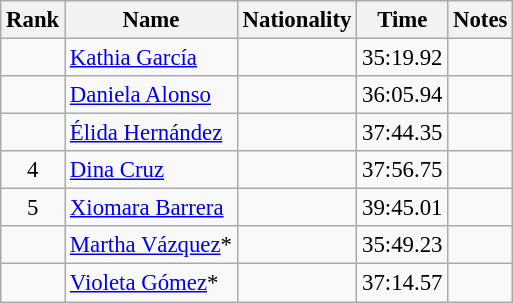<table class="wikitable sortable" style="text-align:center;font-size:95%">
<tr>
<th>Rank</th>
<th>Name</th>
<th>Nationality</th>
<th>Time</th>
<th>Notes</th>
</tr>
<tr>
<td></td>
<td align=left><a href='#'>Kathia García</a></td>
<td align=left></td>
<td>35:19.92</td>
<td></td>
</tr>
<tr>
<td></td>
<td align=left><a href='#'>Daniela Alonso</a></td>
<td align=left></td>
<td>36:05.94</td>
<td></td>
</tr>
<tr>
<td></td>
<td align=left><a href='#'>Élida Hernández</a></td>
<td align=left></td>
<td>37:44.35</td>
<td></td>
</tr>
<tr>
<td>4</td>
<td align=left><a href='#'>Dina Cruz</a></td>
<td align=left></td>
<td>37:56.75</td>
<td></td>
</tr>
<tr>
<td>5</td>
<td align=left><a href='#'>Xiomara Barrera</a></td>
<td align=left></td>
<td>39:45.01</td>
<td></td>
</tr>
<tr>
<td></td>
<td align=left><a href='#'>Martha Vázquez</a>*</td>
<td align=left></td>
<td>35:49.23</td>
<td></td>
</tr>
<tr>
<td></td>
<td align=left><a href='#'>Violeta Gómez</a>*</td>
<td align=left></td>
<td>37:14.57</td>
<td></td>
</tr>
</table>
